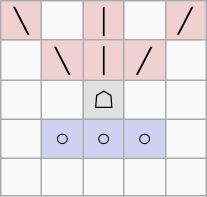<table border="1" class="wikitable">
<tr align=center>
<td width="20" style="background:#f0d0d0;">╲</td>
<td width="20"> </td>
<td width="20" style="background:#f0d0d0;">│</td>
<td width="20"> </td>
<td width="20" style="background:#f0d0d0;">╱</td>
</tr>
<tr align=center>
<td> </td>
<td style="background:#f0d0d0;">╲</td>
<td style="background:#f0d0d0;">│</td>
<td style="background:#f0d0d0;">╱</td>
<td> </td>
</tr>
<tr align=center>
<td> </td>
<td> </td>
<td style="background:#e0e0e0;">☖</td>
<td> </td>
<td> </td>
</tr>
<tr align=center>
<td> </td>
<td style="background:#d0d0f0;">○</td>
<td style="background:#d0d0f0;">○</td>
<td style="background:#d0d0f0;">○</td>
<td> </td>
</tr>
<tr align=center>
<td> </td>
<td> </td>
<td> </td>
<td> </td>
<td> </td>
</tr>
</table>
